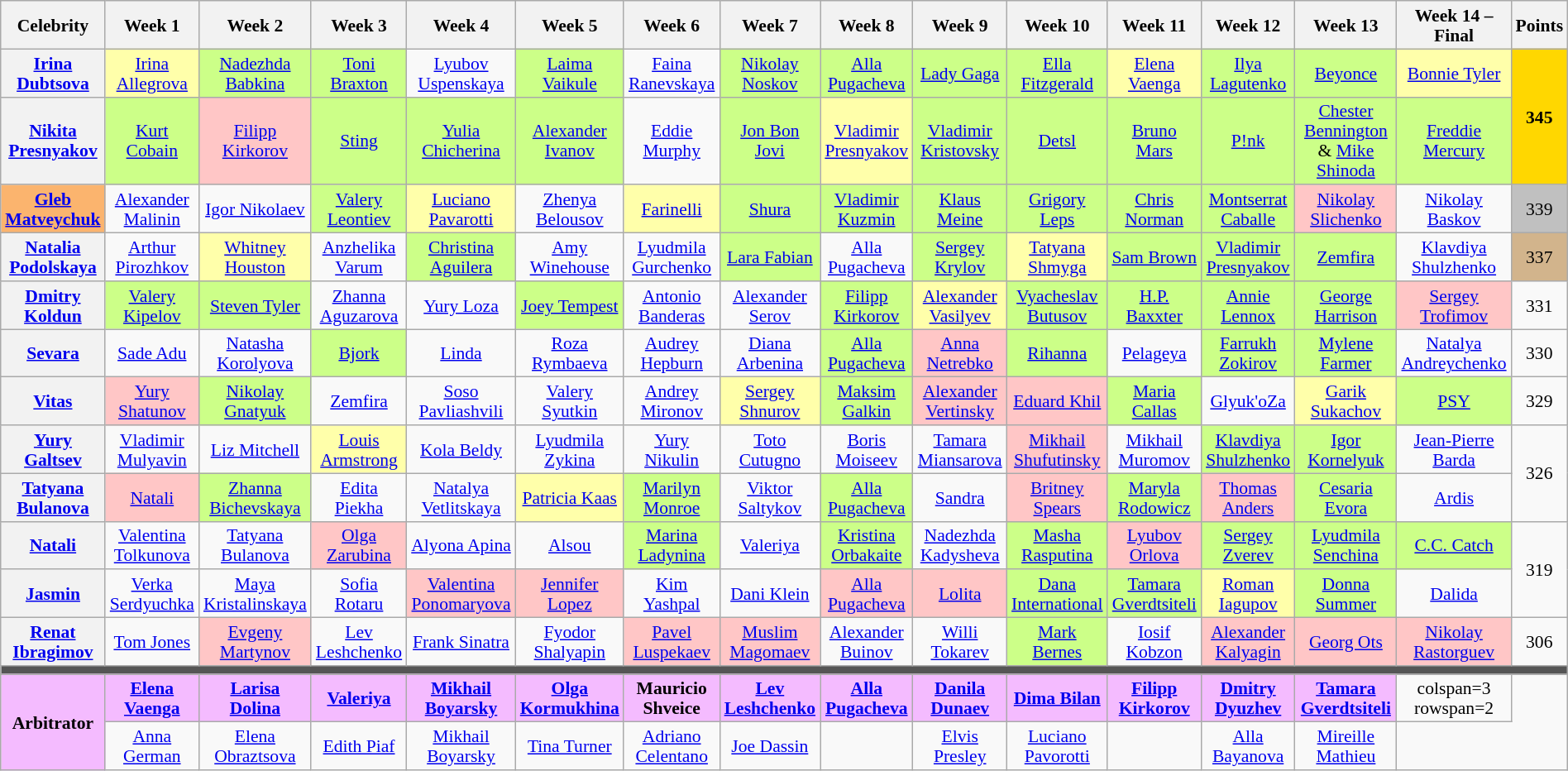<table class="wikitable" style="text-align:center; font-size:90%; line-height:16px;" width="100%">
<tr>
<th>Celebrity</th>
<th>Week 1</th>
<th>Week 2</th>
<th>Week 3</th>
<th>Week 4</th>
<th>Week 5</th>
<th>Week 6</th>
<th>Week 7</th>
<th>Week 8</th>
<th>Week 9</th>
<th>Week 10</th>
<th>Week 11</th>
<th>Week 12</th>
<th>Week 13</th>
<th>Week 14 – Final</th>
<th>Points</th>
</tr>
<tr>
<th><a href='#'>Irina Dubtsova</a></th>
<td style="background:#ffffaa;"><a href='#'>Irina Allegrova</a></td>
<td style="background:#ccff88;"><a href='#'>Nadezhda Babkina</a></td>
<td style="background:#ccff88;"><a href='#'>Toni Braxton</a></td>
<td><a href='#'>Lyubov Uspenskaya</a></td>
<td style="background:#ccff88;"><a href='#'>Laima Vaikule</a></td>
<td><a href='#'>Faina Ranevskaya</a></td>
<td style="background:#ccff88;"><a href='#'>Nikolay Noskov</a></td>
<td style="background:#ccff88;"><a href='#'>Alla Pugacheva</a></td>
<td style="background:#ccff88;"><a href='#'>Lady Gaga</a></td>
<td style="background:#ccff88;"><a href='#'>Ella Fitzgerald</a></td>
<td style="background:#ffffaa;"><a href='#'>Elena Vaenga</a></td>
<td style="background:#ccff88;"><a href='#'>Ilya Lagutenko</a></td>
<td style="background:#ccff88;"><a href='#'>Beyonce</a></td>
<td style="background:#ffffaa;"><a href='#'>Bonnie Tyler</a></td>
<td rowspan=2 style="background:gold;"><strong>345</strong></td>
</tr>
<tr>
<th><a href='#'>Nikita Presnyakov</a></th>
<td style="background:#ccff88;"><a href='#'>Kurt Cobain</a></td>
<td style="background:#ffc6c6;"><a href='#'>Filipp Kirkorov</a></td>
<td style="background:#ccff88;"><a href='#'>Sting</a></td>
<td style="background:#ccff88;"><a href='#'>Yulia Chicherina</a></td>
<td style="background:#ccff88;"><a href='#'>Alexander Ivanov</a></td>
<td><a href='#'>Eddie Murphy</a></td>
<td style="background:#ccff88;"><a href='#'>Jon Bon Jovi</a></td>
<td style="background:#ffffaa;"><a href='#'>Vladimir Presnyakov</a></td>
<td style="background:#ccff88;"><a href='#'>Vladimir Kristovsky</a></td>
<td style="background:#ccff88;"><a href='#'>Detsl</a></td>
<td style="background:#ccff88;"><a href='#'>Bruno Mars</a></td>
<td style="background:#ccff88;"><a href='#'>P!nk</a></td>
<td style="background:#ccff88;"><a href='#'>Chester Bennington</a> & <a href='#'>Mike Shinoda</a></td>
<td style="background:#ccff88;"><a href='#'>Freddie Mercury</a></td>
</tr>
<tr>
<th style="background:#fbb46e;"><a href='#'>Gleb Matveychuk</a></th>
<td><a href='#'>Alexander Malinin</a></td>
<td><a href='#'>Igor Nikolaev</a></td>
<td style="background:#ccff88;"><a href='#'>Valery Leontiev</a></td>
<td style="background:#ffffaa;"><a href='#'>Luciano Pavarotti</a></td>
<td><a href='#'>Zhenya Belousov</a></td>
<td style="background:#ffffaa;"><a href='#'>Farinelli</a></td>
<td style="background:#ccff88;"><a href='#'>Shura</a></td>
<td style="background:#ccff88;"><a href='#'>Vladimir Kuzmin</a></td>
<td style="background:#ccff88;"><a href='#'>Klaus Meine</a></td>
<td style="background:#ccff88;"><a href='#'>Grigory Leps</a></td>
<td style="background:#ccff88;"><a href='#'>Chris Norman</a></td>
<td style="background:#ccff88;"><a href='#'>Montserrat Caballe</a></td>
<td style="background:#ffc6c6;"><a href='#'>Nikolay Slichenko</a></td>
<td><a href='#'>Nikolay Baskov</a></td>
<td style="background:silver;">339</td>
</tr>
<tr>
<th><a href='#'>Natalia Podolskaya</a></th>
<td><a href='#'>Arthur Pirozhkov</a></td>
<td style="background:#ffffaa;"><a href='#'>Whitney Houston</a></td>
<td><a href='#'>Anzhelika Varum</a></td>
<td style="background:#ccff88;"><a href='#'>Christina Aguilera</a></td>
<td><a href='#'>Amy Winehouse</a></td>
<td><a href='#'>Lyudmila Gurchenko</a></td>
<td style="background:#ccff88;"><a href='#'>Lara Fabian</a></td>
<td><a href='#'>Alla Pugacheva</a></td>
<td style="background:#ccff88;"><a href='#'>Sergey Krylov</a></td>
<td style="background:#ffffaa;"><a href='#'>Tatyana Shmyga</a></td>
<td style="background:#ccff88;"><a href='#'>Sam Brown</a></td>
<td style="background:#ccff88;"><a href='#'>Vladimir Presnyakov</a></td>
<td style="background:#ccff88;"><a href='#'>Zemfira</a></td>
<td><a href='#'>Klavdiya Shulzhenko</a></td>
<td style="background:tan;">337</td>
</tr>
<tr>
<th><a href='#'>Dmitry Koldun</a></th>
<td style="background:#ccff88;"><a href='#'>Valery Kipelov</a></td>
<td style="background:#ccff88;"><a href='#'>Steven Tyler</a></td>
<td><a href='#'>Zhanna Aguzarova</a></td>
<td><a href='#'>Yury Loza</a></td>
<td style="background:#ccff88;"><a href='#'>Joey Tempest</a></td>
<td><a href='#'>Antonio Banderas</a></td>
<td><a href='#'>Alexander Serov</a></td>
<td style="background:#ccff88;"><a href='#'>Filipp Kirkorov</a></td>
<td style="background:#ffffaa;"><a href='#'>Alexander Vasilyev</a></td>
<td style="background:#ccff88;"><a href='#'>Vyacheslav Butusov</a></td>
<td style="background:#ccff88;"><a href='#'>H.P. Baxxter</a></td>
<td style="background:#ccff88;"><a href='#'>Annie Lennox</a></td>
<td style="background:#ccff88;"><a href='#'>George Harrison</a></td>
<td style="background:#ffc6c6;"><a href='#'>Sergey Trofimov</a></td>
<td>331</td>
</tr>
<tr>
<th><a href='#'>Sevara</a></th>
<td><a href='#'>Sade Adu</a></td>
<td><a href='#'>Natasha Korolyova</a></td>
<td style="background:#ccff88;"><a href='#'>Bjork</a></td>
<td><a href='#'>Linda</a></td>
<td><a href='#'>Roza Rymbaeva</a></td>
<td><a href='#'>Audrey Hepburn</a></td>
<td><a href='#'>Diana Arbenina</a></td>
<td style="background:#ccff88;"><a href='#'>Alla Pugacheva</a></td>
<td style="background:#ffc6c6;"><a href='#'>Anna Netrebko</a></td>
<td style="background:#ccff88;"><a href='#'>Rihanna</a></td>
<td><a href='#'>Pelageya</a></td>
<td style="background:#ccff88;"><a href='#'>Farrukh Zokirov</a></td>
<td style="background:#ccff88;"><a href='#'>Mylene Farmer</a></td>
<td><a href='#'>Natalya Andreychenko</a></td>
<td>330</td>
</tr>
<tr>
<th><a href='#'>Vitas</a></th>
<td style="background:#ffc6c6;"><a href='#'>Yury Shatunov</a></td>
<td style="background:#ccff88;"><a href='#'>Nikolay Gnatyuk</a></td>
<td><a href='#'>Zemfira</a></td>
<td><a href='#'>Soso Pavliashvili</a></td>
<td><a href='#'>Valery Syutkin</a></td>
<td><a href='#'>Andrey Mironov</a></td>
<td style="background:#ffffaa;"><a href='#'>Sergey Shnurov</a></td>
<td style="background:#ccff88;"><a href='#'>Maksim Galkin</a></td>
<td style="background:#ffc6c6;"><a href='#'>Alexander Vertinsky</a></td>
<td style="background:#ffc6c6;"><a href='#'>Eduard Khil</a></td>
<td style="background:#ccff88;"><a href='#'>Maria Callas</a></td>
<td><a href='#'>Glyuk'oZa</a></td>
<td style="background:#ffffaa;"><a href='#'>Garik Sukachov</a></td>
<td style="background:#ccff88;"><a href='#'>PSY</a></td>
<td>329</td>
</tr>
<tr>
<th><a href='#'>Yury Galtsev</a></th>
<td><a href='#'>Vladimir Mulyavin</a></td>
<td><a href='#'>Liz Mitchell</a></td>
<td style="background:#ffffaa;"><a href='#'>Louis Armstrong</a></td>
<td><a href='#'>Kola Beldy</a></td>
<td><a href='#'>Lyudmila Zykina</a></td>
<td><a href='#'>Yury Nikulin</a></td>
<td><a href='#'>Toto Cutugno</a></td>
<td><a href='#'>Boris Moiseev</a></td>
<td><a href='#'>Tamara Miansarova</a></td>
<td style="background:#ffc6c6;"><a href='#'>Mikhail Shufutinsky</a></td>
<td><a href='#'>Mikhail Muromov</a></td>
<td style="background:#ccff88;"><a href='#'>Klavdiya Shulzhenko</a></td>
<td style="background:#ccff88;"><a href='#'>Igor Kornelyuk</a></td>
<td><a href='#'>Jean-Pierre Barda</a></td>
<td rowspan=2>326</td>
</tr>
<tr>
<th><a href='#'>Tatyana Bulanova</a></th>
<td style="background:#ffc6c6;"><a href='#'>Natali</a></td>
<td style="background:#ccff88;"><a href='#'>Zhanna Bichevskaya</a></td>
<td><a href='#'>Edita Piekha</a></td>
<td><a href='#'>Natalya Vetlitskaya</a></td>
<td style="background:#ffffaa;"><a href='#'>Patricia Kaas</a></td>
<td style="background:#ccff88;"><a href='#'>Marilyn Monroe</a></td>
<td><a href='#'>Viktor Saltykov</a></td>
<td style="background:#ccff88;"><a href='#'>Alla Pugacheva</a></td>
<td><a href='#'>Sandra</a></td>
<td style="background:#ffc6c6;"><a href='#'>Britney Spears</a></td>
<td style="background:#ccff88;"><a href='#'>Maryla Rodowicz</a></td>
<td style="background:#ffc6c6;"><a href='#'>Thomas Anders</a></td>
<td style="background:#ccff88;"><a href='#'>Cesaria Evora</a></td>
<td><a href='#'>Ardis</a></td>
</tr>
<tr>
<th><a href='#'>Natali</a></th>
<td><a href='#'>Valentina Tolkunova</a></td>
<td><a href='#'>Tatyana Bulanova</a></td>
<td style="background:#ffc6c6;"><a href='#'>Olga Zarubina</a></td>
<td><a href='#'>Alyona Apina</a></td>
<td><a href='#'>Alsou</a></td>
<td style="background:#ccff88;"><a href='#'>Marina Ladynina</a></td>
<td><a href='#'>Valeriya</a></td>
<td style="background:#ccff88;"><a href='#'>Kristina Orbakaite</a></td>
<td><a href='#'>Nadezhda Kadysheva</a></td>
<td style="background:#ccff88;"><a href='#'>Masha Rasputina</a></td>
<td style="background:#ffc6c6;"><a href='#'>Lyubov Orlova</a></td>
<td style="background:#ccff88;"><a href='#'>Sergey Zverev</a></td>
<td style="background:#ccff88;"><a href='#'>Lyudmila Senchina</a></td>
<td style="background:#ccff88;"><a href='#'>C.C. Catch</a></td>
<td rowspan=2>319</td>
</tr>
<tr>
<th><a href='#'>Jasmin</a></th>
<td><a href='#'>Verka Serdyuchka</a></td>
<td><a href='#'>Maya Kristalinskaya</a></td>
<td><a href='#'>Sofia Rotaru</a></td>
<td style="background:#ffc6c6;"><a href='#'>Valentina Ponomaryova</a></td>
<td style="background:#ffc6c6;"><a href='#'>Jennifer Lopez</a></td>
<td><a href='#'>Kim Yashpal</a></td>
<td><a href='#'>Dani Klein</a></td>
<td style="background:#ffc6c6;"><a href='#'>Alla Pugacheva</a></td>
<td style="background:#ffc6c6;"><a href='#'>Lolita</a></td>
<td style="background:#ccff88;"><a href='#'>Dana International</a></td>
<td style="background:#ccff88;"><a href='#'>Tamara Gverdtsiteli</a></td>
<td style="background:#ffffaa;"><a href='#'>Roman Iagupov</a></td>
<td style="background:#ccff88;"><a href='#'>Donna Summer</a></td>
<td><a href='#'>Dalida</a></td>
</tr>
<tr>
<th><a href='#'>Renat Ibragimov</a></th>
<td><a href='#'>Tom Jones</a></td>
<td style="background:#ffc6c6;"><a href='#'>Evgeny Martynov</a></td>
<td><a href='#'>Lev Leshchenko</a></td>
<td><a href='#'>Frank Sinatra</a></td>
<td><a href='#'>Fyodor Shalyapin</a></td>
<td style="background:#ffc6c6;"><a href='#'>Pavel Luspekaev</a></td>
<td style="background:#ffc6c6;"><a href='#'>Muslim Magomaev</a></td>
<td><a href='#'>Alexander Buinov</a></td>
<td><a href='#'>Willi Tokarev</a></td>
<td style="background:#ccff88;"><a href='#'>Mark Bernes</a></td>
<td><a href='#'>Iosif Kobzon</a></td>
<td style="background:#ffc6c6;"><a href='#'>Alexander Kalyagin</a></td>
<td style="background:#ffc6c6;"><a href='#'>Georg Ots</a></td>
<td style="background:#ffc6c6;"><a href='#'>Nikolay Rastorguev</a></td>
<td>306</td>
</tr>
<tr>
<td colspan=17 style="background:#555555;"></td>
</tr>
<tr>
<th rowspan=2 style="background:#f4bbff">Arbitrator</th>
<th style="background:#f4bbff"><a href='#'>Elena Vaenga</a></th>
<th style="background:#f4bbff"><a href='#'>Larisa Dolina</a></th>
<th style="background:#f4bbff"><a href='#'>Valeriya</a></th>
<th style="background:#f4bbff"><a href='#'>Mikhail Boyarsky</a></th>
<th style="background:#f4bbff"><a href='#'>Olga Kormukhina</a></th>
<th style="background:#f4bbff">Mauricio Shveice</th>
<th style="background:#f4bbff"><a href='#'>Lev Leshchenko</a></th>
<th style="background:#f4bbff"><a href='#'>Alla Pugacheva</a></th>
<th style="background:#f4bbff"><a href='#'>Danila Dunaev</a></th>
<th style="background:#f4bbff"><a href='#'>Dima Bilan</a></th>
<th style="background:#f4bbff"><a href='#'>Filipp Kirkorov</a></th>
<th style="background:#f4bbff"><a href='#'>Dmitry Dyuzhev</a></th>
<th style="background:#f4bbff"><a href='#'>Tamara Gverdtsiteli</a></th>
<td>colspan=3 rowspan=2 </td>
</tr>
<tr>
<td><a href='#'>Anna German</a></td>
<td><a href='#'>Elena Obraztsova</a></td>
<td><a href='#'>Edith Piaf</a></td>
<td><a href='#'>Mikhail Boyarsky</a></td>
<td><a href='#'>Tina Turner</a></td>
<td><a href='#'>Adriano Celentano</a></td>
<td><a href='#'>Joe Dassin</a></td>
<td></td>
<td><a href='#'>Elvis Presley</a></td>
<td><a href='#'>Luciano Pavorotti</a></td>
<td></td>
<td><a href='#'>Alla Bayanova</a></td>
<td><a href='#'>Mireille Mathieu</a></td>
</tr>
</table>
